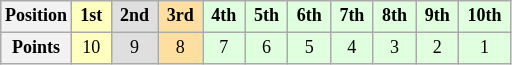<table class="wikitable" style="font-size:75%; text-align:center">
<tr>
<th>Position</th>
<td style="background:#ffffbf;"> <strong>1st</strong> </td>
<td style="background:#dfdfdf;"> <strong>2nd</strong> </td>
<td style="background:#ffdf9f;"> <strong>3rd</strong> </td>
<td style="background:#dfffdf;"> <strong>4th</strong> </td>
<td style="background:#dfffdf;"> <strong>5th</strong> </td>
<td style="background:#dfffdf;"> <strong>6th</strong> </td>
<td style="background:#dfffdf;"> <strong>7th</strong> </td>
<td style="background:#dfffdf;"> <strong>8th</strong> </td>
<td style="background:#dfffdf;"> <strong>9th</strong> </td>
<td style="background:#dfffdf;"> <strong>10th</strong> </td>
</tr>
<tr>
<th>Points</th>
<td style="background:#ffffbf;">10</td>
<td style="background:#dfdfdf;">9</td>
<td style="background:#ffdf9f;">8</td>
<td style="background:#dfffdf;">7</td>
<td style="background:#dfffdf;">6</td>
<td style="background:#dfffdf;">5</td>
<td style="background:#dfffdf;">4</td>
<td style="background:#dfffdf;">3</td>
<td style="background:#dfffdf;">2</td>
<td style="background:#dfffdf;">1</td>
</tr>
</table>
